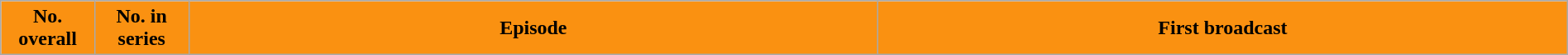<table class="wikitable plainrowheaders" style="width:100%; margin:auto; background:#fff;">
<tr>
<th style="background: #fa9111; width: 6%;">No. overall</th>
<th style="background: #fa9111; width: 6%;">No. in series</th>
<th style="background: #fa9111; width: 44%;">Episode</th>
<th style="background: #fa9111; width: 44%;">First broadcast<br>




</th>
</tr>
</table>
